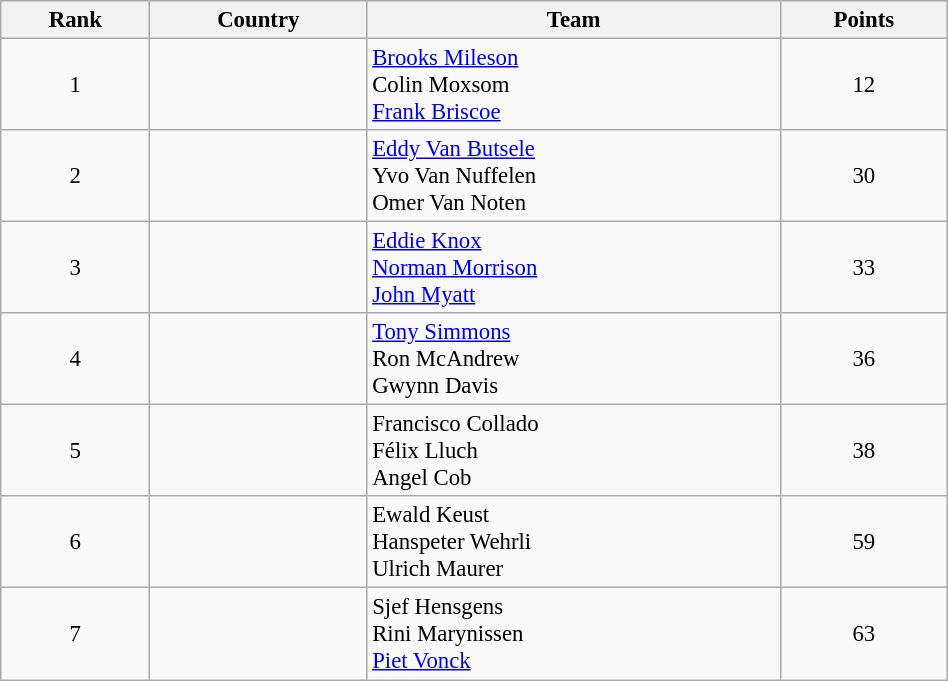<table class="wikitable sortable" style=" text-align:center; font-size:95%;" width="50%">
<tr>
<th>Rank</th>
<th>Country</th>
<th>Team</th>
<th>Points</th>
</tr>
<tr>
<td align=center>1</td>
<td align=left></td>
<td align=left><a href='#'>Brooks Mileson</a><br>Colin Moxsom<br><a href='#'>Frank Briscoe</a></td>
<td>12</td>
</tr>
<tr>
<td align=center>2</td>
<td align=left></td>
<td align=left><a href='#'>Eddy Van Butsele</a><br>Yvo Van Nuffelen<br>Omer Van Noten</td>
<td>30</td>
</tr>
<tr>
<td align=center>3</td>
<td align=left></td>
<td align=left><a href='#'>Eddie Knox</a><br><a href='#'>Norman Morrison</a><br><a href='#'>John Myatt</a></td>
<td>33</td>
</tr>
<tr>
<td align=center>4</td>
<td align=left></td>
<td align=left><a href='#'>Tony Simmons</a><br>Ron McAndrew<br>Gwynn Davis</td>
<td>36</td>
</tr>
<tr>
<td align=center>5</td>
<td align=left></td>
<td align=left>Francisco Collado<br>Félix Lluch<br>Angel Cob</td>
<td>38</td>
</tr>
<tr>
<td align=center>6</td>
<td align=left></td>
<td align=left>Ewald Keust<br>Hanspeter Wehrli<br>Ulrich Maurer</td>
<td>59</td>
</tr>
<tr>
<td align=center>7</td>
<td align=left></td>
<td align=left>Sjef Hensgens<br>Rini Marynissen<br><a href='#'>Piet Vonck</a></td>
<td>63</td>
</tr>
</table>
